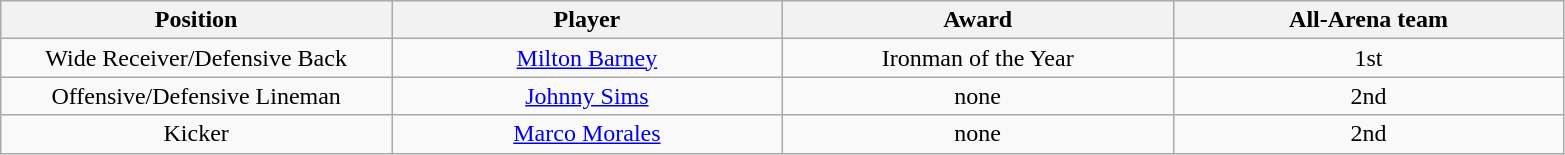<table class="wikitable sortable">
<tr>
<th bgcolor="#DDDDFF" width="20%">Position</th>
<th bgcolor="#DDDDFF" width="20%">Player</th>
<th bgcolor="#DDDDFF" width="20%">Award</th>
<th bgcolor="#DDDDFF" width="20%">All-Arena team</th>
</tr>
<tr align="center">
<td>Wide Receiver/Defensive Back</td>
<td><a href='#'>Milton Barney</a></td>
<td>Ironman of the Year</td>
<td>1st</td>
</tr>
<tr align="center">
<td>Offensive/Defensive Lineman</td>
<td><a href='#'>Johnny Sims</a></td>
<td>none</td>
<td>2nd</td>
</tr>
<tr align="center">
<td>Kicker</td>
<td><a href='#'>Marco Morales</a></td>
<td>none</td>
<td>2nd</td>
</tr>
</table>
